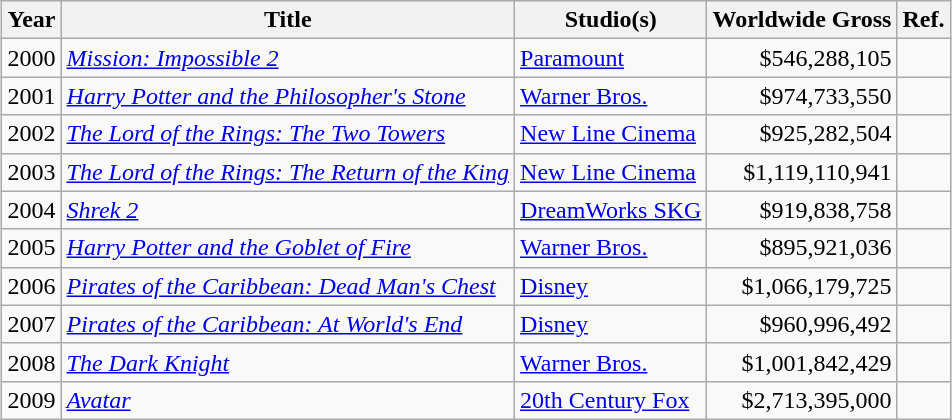<table class="wikitable sortable" style="margin:auto; margin:auto;">
<tr>
<th>Year</th>
<th>Title</th>
<th>Studio(s)</th>
<th>Worldwide Gross</th>
<th>Ref.</th>
</tr>
<tr>
<td>2000</td>
<td><em><a href='#'>Mission: Impossible 2</a></em></td>
<td><a href='#'>Paramount</a></td>
<td align="right">$546,288,105</td>
<td><div></div></td>
</tr>
<tr>
<td>2001</td>
<td><em><a href='#'>Harry Potter and the Philosopher's Stone</a></em></td>
<td><a href='#'>Warner Bros.</a></td>
<td align="right">$974,733,550</td>
<td><div></div></td>
</tr>
<tr>
<td>2002</td>
<td><em><a href='#'>The Lord of the Rings: The Two Towers</a></em></td>
<td><a href='#'>New Line Cinema</a></td>
<td align="right">$925,282,504</td>
<td><div></div></td>
</tr>
<tr>
<td>2003</td>
<td><em><a href='#'>The Lord of the Rings: The Return of the King</a></em></td>
<td><a href='#'>New Line Cinema</a></td>
<td align="right">$1,119,110,941</td>
<td><div></div></td>
</tr>
<tr>
<td>2004</td>
<td><em><a href='#'>Shrek 2</a></em></td>
<td><a href='#'>DreamWorks SKG</a></td>
<td align="right">$919,838,758</td>
<td><div></div></td>
</tr>
<tr>
<td>2005</td>
<td><em><a href='#'>Harry Potter and the Goblet of Fire</a></em></td>
<td><a href='#'>Warner Bros.</a></td>
<td align="right">$895,921,036</td>
<td><div></div></td>
</tr>
<tr>
<td>2006</td>
<td><em><a href='#'>Pirates of the Caribbean: Dead Man's Chest</a></em></td>
<td><a href='#'>Disney</a></td>
<td align="right">$1,066,179,725</td>
<td><div></div></td>
</tr>
<tr>
<td>2007</td>
<td><em><a href='#'>Pirates of the Caribbean: At World's End</a></em></td>
<td><a href='#'>Disney</a></td>
<td align="right">$960,996,492</td>
<td><div></div></td>
</tr>
<tr>
<td>2008</td>
<td><em><a href='#'>The Dark Knight</a></em></td>
<td><a href='#'>Warner Bros.</a></td>
<td align="right">$1,001,842,429</td>
<td><div></div></td>
</tr>
<tr>
<td>2009</td>
<td><em><a href='#'>Avatar</a></em></td>
<td><a href='#'>20th Century Fox</a></td>
<td align="right">$2,713,395,000</td>
<td><div></div></td>
</tr>
</table>
